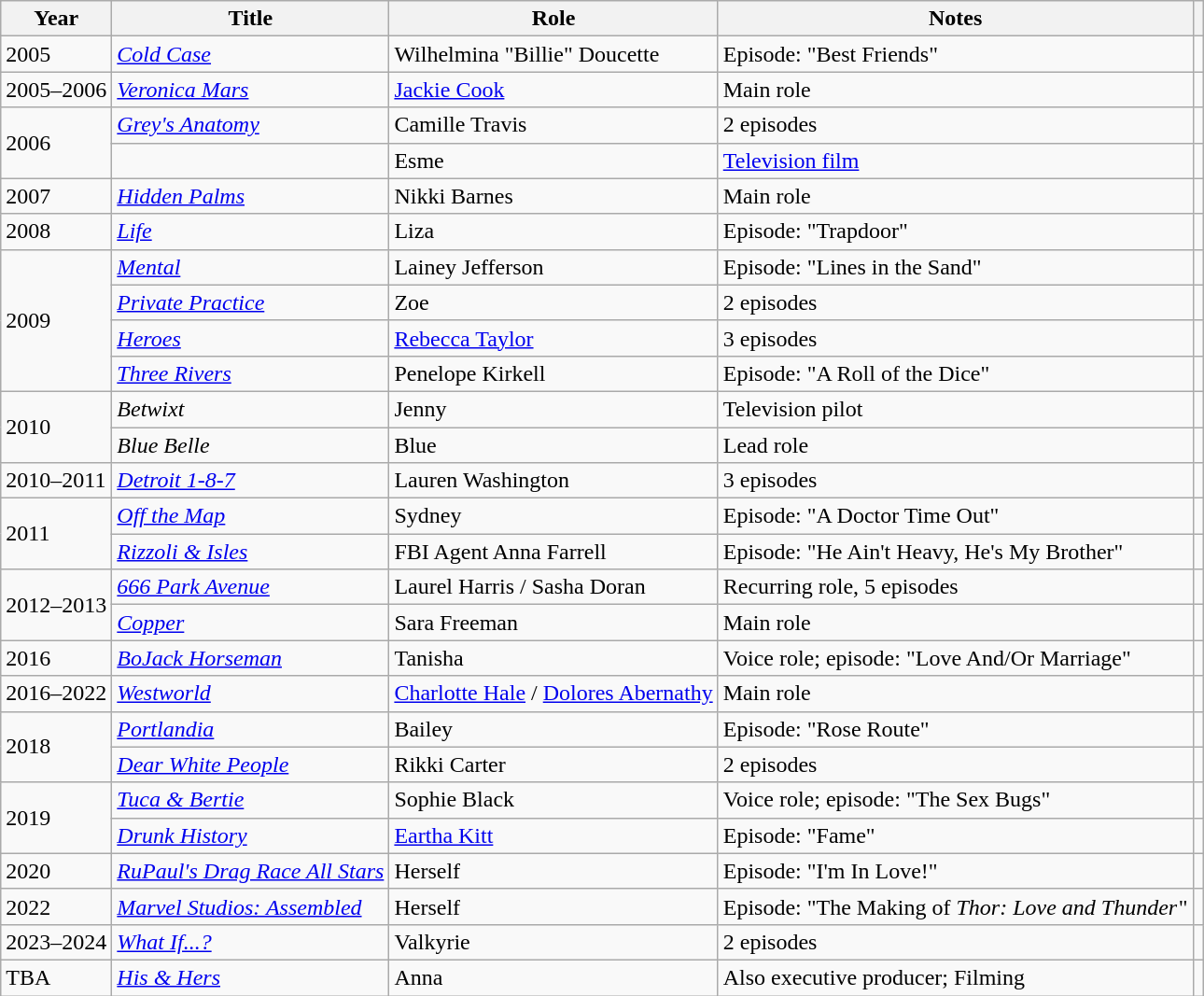<table class="wikitable unsortable">
<tr>
<th>Year</th>
<th>Title</th>
<th>Role</th>
<th class="unsortable">Notes</th>
<th class="unsortable"></th>
</tr>
<tr>
<td>2005</td>
<td><em><a href='#'>Cold Case</a></em></td>
<td>Wilhelmina "Billie" Doucette</td>
<td>Episode: "Best Friends"</td>
<td style="text-align: center;"></td>
</tr>
<tr>
<td>2005–2006</td>
<td><em><a href='#'>Veronica Mars</a></em></td>
<td><a href='#'>Jackie Cook</a></td>
<td>Main role</td>
<td style="text-align: center;"></td>
</tr>
<tr>
<td rowspan=2>2006</td>
<td><em><a href='#'>Grey's Anatomy</a></em></td>
<td>Camille Travis</td>
<td>2 episodes</td>
<td style="text-align: center;"></td>
</tr>
<tr>
<td><em></em></td>
<td>Esme</td>
<td><a href='#'>Television film</a></td>
<td style="text-align: center;"></td>
</tr>
<tr>
<td>2007</td>
<td><em><a href='#'>Hidden Palms</a></em></td>
<td>Nikki Barnes</td>
<td>Main role</td>
<td style="text-align: center;"></td>
</tr>
<tr>
<td>2008</td>
<td><em><a href='#'>Life</a></em></td>
<td>Liza</td>
<td>Episode: "Trapdoor"</td>
<td style="text-align: center;"></td>
</tr>
<tr>
<td rowspan=4>2009</td>
<td><em><a href='#'>Mental</a></em></td>
<td>Lainey Jefferson</td>
<td>Episode: "Lines in the Sand"</td>
<td style="text-align: center;"></td>
</tr>
<tr>
<td><em><a href='#'>Private Practice</a></em></td>
<td>Zoe</td>
<td>2 episodes</td>
<td style="text-align: center;"></td>
</tr>
<tr>
<td><em><a href='#'>Heroes</a></em></td>
<td><a href='#'>Rebecca Taylor</a></td>
<td>3 episodes</td>
<td style="text-align: center;"></td>
</tr>
<tr>
<td><em><a href='#'>Three Rivers</a></em></td>
<td>Penelope Kirkell</td>
<td>Episode: "A Roll of the Dice"</td>
<td style="text-align: center;"></td>
</tr>
<tr>
<td rowspan=2>2010</td>
<td><em>Betwixt</em></td>
<td>Jenny</td>
<td>Television pilot</td>
<td style="text-align: center;"></td>
</tr>
<tr>
<td><em>Blue Belle</em></td>
<td>Blue</td>
<td>Lead role</td>
<td style="text-align: center;"></td>
</tr>
<tr>
<td>2010–2011</td>
<td><em><a href='#'>Detroit 1-8-7</a></em></td>
<td>Lauren Washington</td>
<td>3 episodes</td>
<td style="text-align: center;"></td>
</tr>
<tr>
<td rowspan=2>2011</td>
<td><em><a href='#'>Off the Map</a></em></td>
<td>Sydney</td>
<td>Episode: "A Doctor Time Out"</td>
<td style="text-align: center;"></td>
</tr>
<tr>
<td><em><a href='#'>Rizzoli & Isles</a></em></td>
<td>FBI Agent Anna Farrell</td>
<td>Episode: "He Ain't Heavy, He's My Brother"</td>
<td style="text-align: center;"></td>
</tr>
<tr>
<td rowspan=2>2012–2013</td>
<td><em><a href='#'>666 Park Avenue</a></em></td>
<td>Laurel Harris / Sasha Doran</td>
<td>Recurring role, 5 episodes</td>
<td style="text-align: center;"></td>
</tr>
<tr>
<td><em><a href='#'>Copper</a></em></td>
<td>Sara Freeman</td>
<td>Main role</td>
<td style="text-align: center;"></td>
</tr>
<tr>
<td>2016</td>
<td><em><a href='#'>BoJack Horseman</a></em></td>
<td>Tanisha</td>
<td>Voice role; episode: "Love And/Or Marriage"</td>
<td style="text-align: center;"></td>
</tr>
<tr>
<td>2016–2022</td>
<td><em><a href='#'>Westworld</a></em></td>
<td><a href='#'>Charlotte Hale</a> / <a href='#'>Dolores Abernathy</a></td>
<td>Main role</td>
<td style="text-align: center;"></td>
</tr>
<tr>
<td rowspan=2>2018</td>
<td><em><a href='#'>Portlandia</a></em></td>
<td>Bailey</td>
<td>Episode: "Rose Route"</td>
<td style="text-align: center;"></td>
</tr>
<tr>
<td><em><a href='#'>Dear White People</a></em></td>
<td>Rikki Carter</td>
<td>2 episodes</td>
<td style="text-align: center;"></td>
</tr>
<tr>
<td rowspan=2>2019</td>
<td><em><a href='#'>Tuca & Bertie</a></em></td>
<td>Sophie Black</td>
<td>Voice role; episode: "The Sex Bugs"</td>
<td style="text-align: center;"></td>
</tr>
<tr>
<td><em><a href='#'>Drunk History</a></em></td>
<td><a href='#'>Eartha Kitt</a></td>
<td>Episode: "Fame"</td>
<td style="text-align: center;"></td>
</tr>
<tr>
<td>2020</td>
<td><em><a href='#'>RuPaul's Drag Race All Stars</a></em></td>
<td>Herself</td>
<td>Episode: "I'm In Love!"</td>
<td style="text-align: center;"></td>
</tr>
<tr>
<td>2022</td>
<td><em><a href='#'>Marvel Studios: Assembled</a></em></td>
<td>Herself</td>
<td>Episode: "The Making of <em>Thor: Love and Thunder</em> "</td>
<td></td>
</tr>
<tr>
<td>2023–2024</td>
<td><em><a href='#'>What If...?</a></em></td>
<td>Valkyrie</td>
<td>2 episodes</td>
<td style="text-align: center;"></td>
</tr>
<tr>
<td>TBA</td>
<td><em><a href='#'>His & Hers</a></td>
<td>Anna</td>
<td>Also executive producer; Filming</td>
<td></td>
</tr>
</table>
